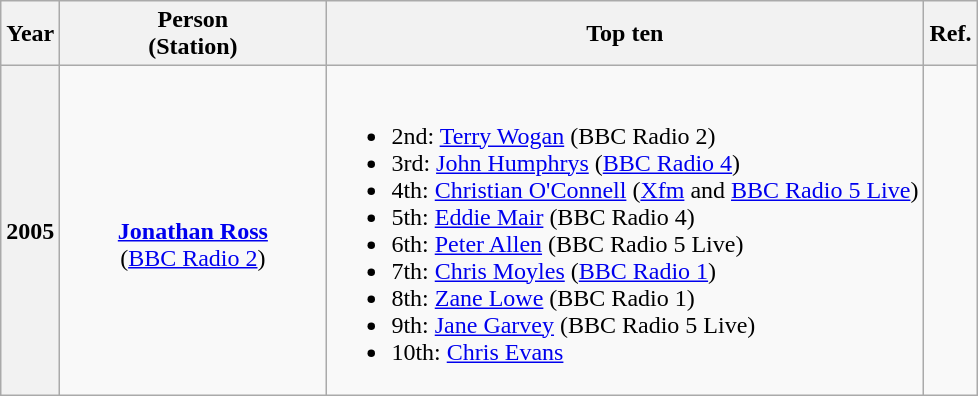<table class="wikitable plainrowheaders">
<tr>
<th scope=col>Year</th>
<th scope=col width=170px>Person<br>(Station)</th>
<th scope=col>Top ten</th>
<th scope=col>Ref.</th>
</tr>
<tr>
<th scope=row style="text-align:center;">2005</th>
<td align=center><br><strong><a href='#'>Jonathan Ross</a></strong><br>(<a href='#'>BBC Radio 2</a>)</td>
<td><br><ul><li>2nd: <a href='#'>Terry Wogan</a> (BBC Radio 2)</li><li>3rd: <a href='#'>John Humphrys</a> (<a href='#'>BBC Radio 4</a>)</li><li>4th: <a href='#'>Christian O'Connell</a> (<a href='#'>Xfm</a> and <a href='#'>BBC Radio 5 Live</a>)</li><li>5th: <a href='#'>Eddie Mair</a> (BBC Radio 4)</li><li>6th: <a href='#'>Peter Allen</a> (BBC Radio 5 Live)</li><li>7th: <a href='#'>Chris Moyles</a> (<a href='#'>BBC Radio 1</a>)</li><li>8th: <a href='#'>Zane Lowe</a> (BBC Radio 1)</li><li>9th: <a href='#'>Jane Garvey</a> (BBC Radio 5 Live)</li><li>10th: <a href='#'>Chris Evans</a></li></ul></td>
<td align=center></td>
</tr>
</table>
